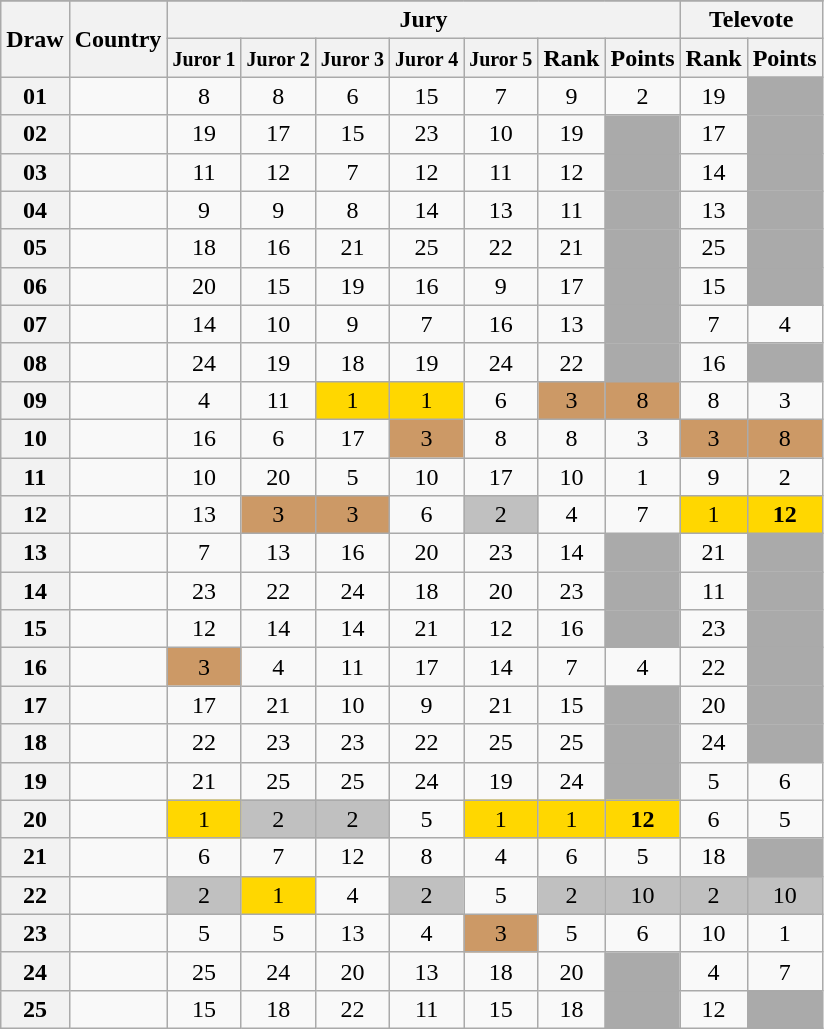<table class="sortable wikitable collapsible plainrowheaders" style="text-align:center;">
<tr>
</tr>
<tr>
<th scope="col" rowspan="2">Draw</th>
<th scope="col" rowspan="2">Country</th>
<th scope="col" colspan="7">Jury</th>
<th scope="col" colspan="2">Televote</th>
</tr>
<tr>
<th scope="col"><small>Juror 1</small></th>
<th scope="col"><small>Juror 2</small></th>
<th scope="col"><small>Juror 3</small></th>
<th scope="col"><small>Juror 4</small></th>
<th scope="col"><small>Juror 5</small></th>
<th scope="col">Rank</th>
<th scope="col">Points</th>
<th scope="col">Rank</th>
<th scope="col">Points</th>
</tr>
<tr>
<th scope="row" style="text-align:center;">01</th>
<td style="text-align:left;"></td>
<td>8</td>
<td>8</td>
<td>6</td>
<td>15</td>
<td>7</td>
<td>9</td>
<td>2</td>
<td>19</td>
<td style="background:#AAAAAA;"></td>
</tr>
<tr>
<th scope="row" style="text-align:center;">02</th>
<td style="text-align:left;"></td>
<td>19</td>
<td>17</td>
<td>15</td>
<td>23</td>
<td>10</td>
<td>19</td>
<td style="background:#AAAAAA;"></td>
<td>17</td>
<td style="background:#AAAAAA;"></td>
</tr>
<tr>
<th scope="row" style="text-align:center;">03</th>
<td style="text-align:left;"></td>
<td>11</td>
<td>12</td>
<td>7</td>
<td>12</td>
<td>11</td>
<td>12</td>
<td style="background:#AAAAAA;"></td>
<td>14</td>
<td style="background:#AAAAAA;"></td>
</tr>
<tr>
<th scope="row" style="text-align:center;">04</th>
<td style="text-align:left;"></td>
<td>9</td>
<td>9</td>
<td>8</td>
<td>14</td>
<td>13</td>
<td>11</td>
<td style="background:#AAAAAA;"></td>
<td>13</td>
<td style="background:#AAAAAA;"></td>
</tr>
<tr>
<th scope="row" style="text-align:center;">05</th>
<td style="text-align:left;"></td>
<td>18</td>
<td>16</td>
<td>21</td>
<td>25</td>
<td>22</td>
<td>21</td>
<td style="background:#AAAAAA;"></td>
<td>25</td>
<td style="background:#AAAAAA;"></td>
</tr>
<tr>
<th scope="row" style="text-align:center;">06</th>
<td style="text-align:left;"></td>
<td>20</td>
<td>15</td>
<td>19</td>
<td>16</td>
<td>9</td>
<td>17</td>
<td style="background:#AAAAAA;"></td>
<td>15</td>
<td style="background:#AAAAAA;"></td>
</tr>
<tr>
<th scope="row" style="text-align:center;">07</th>
<td style="text-align:left;"></td>
<td>14</td>
<td>10</td>
<td>9</td>
<td>7</td>
<td>16</td>
<td>13</td>
<td style="background:#AAAAAA;"></td>
<td>7</td>
<td>4</td>
</tr>
<tr>
<th scope="row" style="text-align:center;">08</th>
<td style="text-align:left;"></td>
<td>24</td>
<td>19</td>
<td>18</td>
<td>19</td>
<td>24</td>
<td>22</td>
<td style="background:#AAAAAA;"></td>
<td>16</td>
<td style="background:#AAAAAA;"></td>
</tr>
<tr>
<th scope="row" style="text-align:center;">09</th>
<td style="text-align:left;"></td>
<td>4</td>
<td>11</td>
<td style="background:gold;">1</td>
<td style="background:gold;">1</td>
<td>6</td>
<td style="background:#CC9966;">3</td>
<td style="background:#CC9966;">8</td>
<td>8</td>
<td>3</td>
</tr>
<tr>
<th scope="row" style="text-align:center;">10</th>
<td style="text-align:left;"></td>
<td>16</td>
<td>6</td>
<td>17</td>
<td style="background:#CC9966;">3</td>
<td>8</td>
<td>8</td>
<td>3</td>
<td style="background:#CC9966;">3</td>
<td style="background:#CC9966;">8</td>
</tr>
<tr>
<th scope="row" style="text-align:center;">11</th>
<td style="text-align:left;"></td>
<td>10</td>
<td>20</td>
<td>5</td>
<td>10</td>
<td>17</td>
<td>10</td>
<td>1</td>
<td>9</td>
<td>2</td>
</tr>
<tr>
<th scope="row" style="text-align:center;">12</th>
<td style="text-align:left;"></td>
<td>13</td>
<td style="background:#CC9966;">3</td>
<td style="background:#CC9966;">3</td>
<td>6</td>
<td style="background:silver;">2</td>
<td>4</td>
<td>7</td>
<td style="background:gold;">1</td>
<td style="background:gold;"><strong>12</strong></td>
</tr>
<tr>
<th scope="row" style="text-align:center;">13</th>
<td style="text-align:left;"></td>
<td>7</td>
<td>13</td>
<td>16</td>
<td>20</td>
<td>23</td>
<td>14</td>
<td style="background:#AAAAAA;"></td>
<td>21</td>
<td style="background:#AAAAAA;"></td>
</tr>
<tr>
<th scope="row" style="text-align:center;">14</th>
<td style="text-align:left;"></td>
<td>23</td>
<td>22</td>
<td>24</td>
<td>18</td>
<td>20</td>
<td>23</td>
<td style="background:#AAAAAA;"></td>
<td>11</td>
<td style="background:#AAAAAA;"></td>
</tr>
<tr>
<th scope="row" style="text-align:center;">15</th>
<td style="text-align:left;"></td>
<td>12</td>
<td>14</td>
<td>14</td>
<td>21</td>
<td>12</td>
<td>16</td>
<td style="background:#AAAAAA;"></td>
<td>23</td>
<td style="background:#AAAAAA;"></td>
</tr>
<tr>
<th scope="row" style="text-align:center;">16</th>
<td style="text-align:left;"></td>
<td style="background:#CC9966;">3</td>
<td>4</td>
<td>11</td>
<td>17</td>
<td>14</td>
<td>7</td>
<td>4</td>
<td>22</td>
<td style="background:#AAAAAA;"></td>
</tr>
<tr>
<th scope="row" style="text-align:center;">17</th>
<td style="text-align:left;"></td>
<td>17</td>
<td>21</td>
<td>10</td>
<td>9</td>
<td>21</td>
<td>15</td>
<td style="background:#AAAAAA;"></td>
<td>20</td>
<td style="background:#AAAAAA;"></td>
</tr>
<tr>
<th scope="row" style="text-align:center;">18</th>
<td style="text-align:left;"></td>
<td>22</td>
<td>23</td>
<td>23</td>
<td>22</td>
<td>25</td>
<td>25</td>
<td style="background:#AAAAAA;"></td>
<td>24</td>
<td style="background:#AAAAAA;"></td>
</tr>
<tr>
<th scope="row" style="text-align:center;">19</th>
<td style="text-align:left;"></td>
<td>21</td>
<td>25</td>
<td>25</td>
<td>24</td>
<td>19</td>
<td>24</td>
<td style="background:#AAAAAA;"></td>
<td>5</td>
<td>6</td>
</tr>
<tr>
<th scope="row" style="text-align:center;">20</th>
<td style="text-align:left;"></td>
<td style="background:gold;">1</td>
<td style="background:silver;">2</td>
<td style="background:silver;">2</td>
<td>5</td>
<td style="background:gold;">1</td>
<td style="background:gold;">1</td>
<td style="background:gold;"><strong>12</strong></td>
<td>6</td>
<td>5</td>
</tr>
<tr>
<th scope="row" style="text-align:center;">21</th>
<td style="text-align:left;"></td>
<td>6</td>
<td>7</td>
<td>12</td>
<td>8</td>
<td>4</td>
<td>6</td>
<td>5</td>
<td>18</td>
<td style="background:#AAAAAA;"></td>
</tr>
<tr>
<th scope="row" style="text-align:center;">22</th>
<td style="text-align:left;"></td>
<td style="background:silver;">2</td>
<td style="background:gold;">1</td>
<td>4</td>
<td style="background:silver;">2</td>
<td>5</td>
<td style="background:silver;">2</td>
<td style="background:silver;">10</td>
<td style="background:silver;">2</td>
<td style="background:silver;">10</td>
</tr>
<tr>
<th scope="row" style="text-align:center;">23</th>
<td style="text-align:left;"></td>
<td>5</td>
<td>5</td>
<td>13</td>
<td>4</td>
<td style="background:#CC9966;">3</td>
<td>5</td>
<td>6</td>
<td>10</td>
<td>1</td>
</tr>
<tr>
<th scope="row" style="text-align:center;">24</th>
<td style="text-align:left;"></td>
<td>25</td>
<td>24</td>
<td>20</td>
<td>13</td>
<td>18</td>
<td>20</td>
<td style="background:#AAAAAA;"></td>
<td>4</td>
<td>7</td>
</tr>
<tr>
<th scope="row" style="text-align:center;">25</th>
<td style="text-align:left;"></td>
<td>15</td>
<td>18</td>
<td>22</td>
<td>11</td>
<td>15</td>
<td>18</td>
<td style=background:#AAAAAA;"></td>
<td>12</td>
<td style=background:#AAAAAA;"></td>
</tr>
</table>
